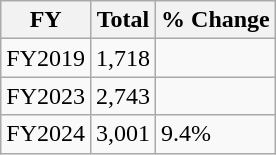<table class="wikitable">
<tr>
<th>FY</th>
<th>Total</th>
<th>% Change</th>
</tr>
<tr>
<td>FY2019</td>
<td>1,718</td>
<td></td>
</tr>
<tr>
<td>FY2023</td>
<td>2,743</td>
<td></td>
</tr>
<tr>
<td>FY2024</td>
<td>3,001</td>
<td>9.4%</td>
</tr>
</table>
